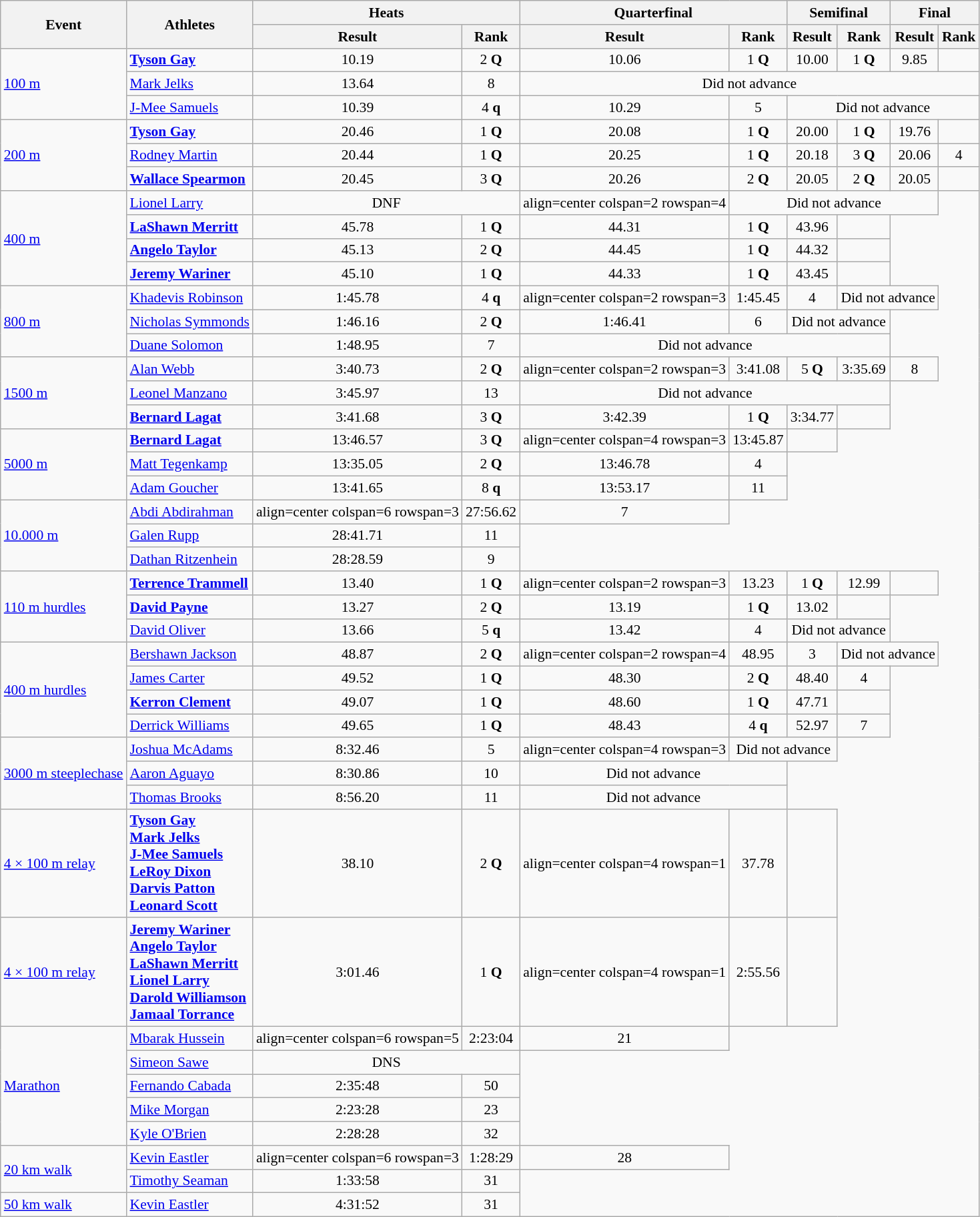<table class="wikitable" border="1" style="font-size:90%">
<tr>
<th rowspan="2">Event</th>
<th rowspan="2">Athletes</th>
<th colspan="2">Heats</th>
<th colspan="2">Quarterfinal</th>
<th colspan="2">Semifinal</th>
<th colspan="2">Final</th>
</tr>
<tr>
<th>Result</th>
<th>Rank</th>
<th>Result</th>
<th>Rank</th>
<th>Result</th>
<th>Rank</th>
<th>Result</th>
<th>Rank</th>
</tr>
<tr>
<td rowspan=3><a href='#'>100 m</a></td>
<td><strong><a href='#'>Tyson Gay</a></strong></td>
<td align=center>10.19</td>
<td align=center>2 <strong>Q</strong></td>
<td align=center>10.06</td>
<td align=center>1 <strong>Q</strong></td>
<td align=center>10.00</td>
<td align=center>1 <strong>Q</strong></td>
<td align=center>9.85</td>
<td align=center></td>
</tr>
<tr>
<td><a href='#'>Mark Jelks</a></td>
<td align=center>13.64</td>
<td align=center>8</td>
<td align=center colspan=6>Did not advance</td>
</tr>
<tr>
<td><a href='#'>J-Mee Samuels</a></td>
<td align=center>10.39</td>
<td align=center>4 <strong>q</strong></td>
<td align=center>10.29</td>
<td align=center>5</td>
<td align=center colspan=4>Did not advance</td>
</tr>
<tr>
<td rowspan=3><a href='#'>200 m</a></td>
<td><strong><a href='#'>Tyson Gay</a></strong></td>
<td align=center>20.46</td>
<td align=center>1 <strong>Q</strong></td>
<td align=center>20.08</td>
<td align=center>1 <strong>Q</strong></td>
<td align=center>20.00</td>
<td align=center>1 <strong>Q</strong></td>
<td align=center>19.76</td>
<td align=center></td>
</tr>
<tr>
<td><a href='#'>Rodney Martin</a></td>
<td align=center>20.44</td>
<td align=center>1 <strong>Q</strong></td>
<td align=center>20.25</td>
<td align=center>1 <strong>Q</strong></td>
<td align=center>20.18  </td>
<td align=center>3 <strong>Q</strong></td>
<td align=center>20.06</td>
<td align=center>4</td>
</tr>
<tr>
<td><strong><a href='#'>Wallace Spearmon</a></strong></td>
<td align=center>20.45</td>
<td align=center>3 <strong>Q</strong></td>
<td align=center>20.26</td>
<td align=center>2 <strong>Q</strong></td>
<td align=center>20.05</td>
<td align=center>2 <strong>Q</strong></td>
<td align=center>20.05</td>
<td align=center></td>
</tr>
<tr>
<td rowspan=4><a href='#'>400 m</a></td>
<td><a href='#'>Lionel Larry</a></td>
<td align=center colspan=2>DNF</td>
<td>align=center colspan=2 rowspan=4 </td>
<td align=center colspan=4>Did not advance</td>
</tr>
<tr>
<td><strong><a href='#'>LaShawn Merritt</a></strong></td>
<td align=center>45.78</td>
<td align=center>1 <strong>Q</strong></td>
<td align=center>44.31</td>
<td align=center>1 <strong>Q</strong></td>
<td align=center>43.96 </td>
<td align=center></td>
</tr>
<tr>
<td><strong><a href='#'>Angelo Taylor</a></strong></td>
<td align=center>45.13</td>
<td align=center>2 <strong>Q</strong></td>
<td align=center>44.45</td>
<td align=center>1 <strong>Q</strong></td>
<td align=center>44.32</td>
<td align=center></td>
</tr>
<tr>
<td><strong><a href='#'>Jeremy Wariner</a></strong></td>
<td align=center>45.10</td>
<td align=center>1 <strong>Q</strong></td>
<td align=center>44.33</td>
<td align=center>1 <strong>Q</strong></td>
<td align=center>43.45 </td>
<td align=center></td>
</tr>
<tr>
<td rowspan=3><a href='#'>800 m</a></td>
<td><a href='#'>Khadevis Robinson</a></td>
<td align=center>1:45.78</td>
<td align=center>4 <strong>q</strong></td>
<td>align=center colspan=2 rowspan=3 </td>
<td align=center>1:45.45</td>
<td align=center>4</td>
<td align=center colspan=2>Did not advance</td>
</tr>
<tr>
<td><a href='#'>Nicholas Symmonds</a></td>
<td align=center>1:46.16</td>
<td align=center>2 <strong>Q</strong></td>
<td align=center>1:46.41</td>
<td align=center>6</td>
<td align=center colspan=2>Did not advance</td>
</tr>
<tr>
<td><a href='#'>Duane Solomon</a></td>
<td align=center>1:48.95</td>
<td align=center>7</td>
<td align=center colspan=4>Did not advance</td>
</tr>
<tr>
<td rowspan=3><a href='#'>1500 m</a></td>
<td><a href='#'>Alan Webb</a></td>
<td align=center>3:40.73</td>
<td align=center>2 <strong>Q</strong></td>
<td>align=center colspan=2 rowspan=3 </td>
<td align=center>3:41.08</td>
<td align=center>5 <strong>Q</strong></td>
<td align=center>3:35.69</td>
<td align=center>8</td>
</tr>
<tr>
<td><a href='#'>Leonel Manzano</a></td>
<td align=center>3:45.97</td>
<td align=center>13</td>
<td align=center colspan=4>Did not advance</td>
</tr>
<tr>
<td><strong><a href='#'>Bernard Lagat</a></strong></td>
<td align=center>3:41.68</td>
<td align=center>3 <strong>Q</strong></td>
<td align=center>3:42.39</td>
<td align=center>1 <strong>Q</strong></td>
<td align=center>3:34.77</td>
<td align=center></td>
</tr>
<tr>
<td rowspan=3><a href='#'>5000 m</a></td>
<td><strong><a href='#'>Bernard Lagat</a></strong></td>
<td align=center>13:46.57</td>
<td align=center>3 <strong>Q</strong></td>
<td>align=center colspan=4 rowspan=3 </td>
<td align=center>13:45.87</td>
<td align=center></td>
</tr>
<tr>
<td><a href='#'>Matt Tegenkamp</a></td>
<td align=center>13:35.05</td>
<td align=center>2 <strong>Q</strong></td>
<td align=center>13:46.78</td>
<td align=center>4</td>
</tr>
<tr>
<td><a href='#'>Adam Goucher</a></td>
<td align=center>13:41.65</td>
<td align=center>8 <strong>q</strong></td>
<td align=center>13:53.17</td>
<td align=center>11</td>
</tr>
<tr>
<td rowspan=3><a href='#'>10.000 m</a></td>
<td><a href='#'>Abdi Abdirahman</a></td>
<td>align=center colspan=6 rowspan=3 </td>
<td align=center>27:56.62</td>
<td align=center>7</td>
</tr>
<tr>
<td><a href='#'>Galen Rupp</a></td>
<td align=center>28:41.71</td>
<td align=center>11</td>
</tr>
<tr>
<td><a href='#'>Dathan Ritzenhein</a></td>
<td align=center>28:28.59</td>
<td align=center>9</td>
</tr>
<tr>
<td rowspan=3><a href='#'>110 m hurdles</a></td>
<td><strong><a href='#'>Terrence Trammell</a></strong></td>
<td align=center>13.40</td>
<td align=center>1 <strong>Q</strong></td>
<td>align=center colspan=2 rowspan=3 </td>
<td align=center>13.23</td>
<td align=center>1 <strong>Q</strong></td>
<td align=center>12.99</td>
<td align=center></td>
</tr>
<tr>
<td><strong><a href='#'>David Payne</a></strong></td>
<td align=center>13.27</td>
<td align=center>2 <strong>Q</strong></td>
<td align=center>13.19</td>
<td align=center>1 <strong>Q</strong></td>
<td align=center>13.02 </td>
<td align=center></td>
</tr>
<tr>
<td><a href='#'>David Oliver</a></td>
<td align=center>13.66</td>
<td align=center>5 <strong>q</strong></td>
<td align=center>13.42</td>
<td align=center>4</td>
<td align=center colspan=2>Did not advance</td>
</tr>
<tr>
<td rowspan=4><a href='#'>400 m hurdles</a></td>
<td><a href='#'>Bershawn Jackson</a></td>
<td align=center>48.87</td>
<td align=center>2 <strong>Q</strong></td>
<td>align=center colspan=2 rowspan=4 </td>
<td align=center>48.95</td>
<td align=center>3</td>
<td align=center colspan=2>Did not advance</td>
</tr>
<tr>
<td><a href='#'>James Carter</a></td>
<td align=center>49.52</td>
<td align=center>1 <strong>Q</strong></td>
<td align=center>48.30</td>
<td align=center>2 <strong>Q</strong></td>
<td align=center>48.40</td>
<td align=center>4</td>
</tr>
<tr>
<td><strong><a href='#'>Kerron Clement</a></strong></td>
<td align=center>49.07</td>
<td align=center>1 <strong>Q</strong></td>
<td align=center>48.60</td>
<td align=center>1 <strong>Q</strong></td>
<td align=center>47.71 </td>
<td align=center></td>
</tr>
<tr>
<td><a href='#'>Derrick Williams</a></td>
<td align=center>49.65</td>
<td align=center>1 <strong>Q</strong></td>
<td align=center>48.43</td>
<td align=center>4 <strong>q</strong></td>
<td align=center>52.97</td>
<td align=center>7</td>
</tr>
<tr>
<td rowspan=3><a href='#'>3000 m steeplechase</a></td>
<td><a href='#'>Joshua McAdams</a></td>
<td align=center>8:32.46</td>
<td align=center>5</td>
<td>align=center colspan=4 rowspan=3 </td>
<td align=center colspan=2>Did not advance</td>
</tr>
<tr>
<td><a href='#'>Aaron Aguayo</a></td>
<td align=center>8:30.86</td>
<td align=center>10</td>
<td align=center colspan=2>Did not advance</td>
</tr>
<tr>
<td><a href='#'>Thomas Brooks</a></td>
<td align=center>8:56.20</td>
<td align=center>11</td>
<td align=center colspan=2>Did not advance</td>
</tr>
<tr>
<td rowspan=1><a href='#'>4 × 100 m relay</a></td>
<td><strong><a href='#'>Tyson Gay</a><br><a href='#'>Mark Jelks</a><br><a href='#'>J-Mee Samuels</a><br><a href='#'>LeRoy Dixon</a><br><a href='#'>Darvis Patton</a><br><a href='#'>Leonard Scott</a> </strong></td>
<td align=center>38.10</td>
<td align=center>2 <strong>Q</strong></td>
<td>align=center colspan=4 rowspan=1 </td>
<td align=center>37.78</td>
<td align=center></td>
</tr>
<tr>
<td rowspan=1><a href='#'>4 × 100 m relay</a></td>
<td><strong><a href='#'>Jeremy Wariner</a><br><a href='#'>Angelo Taylor</a><br><a href='#'>LaShawn Merritt</a><br><a href='#'>Lionel Larry</a><br><a href='#'>Darold Williamson</a><br><a href='#'>Jamaal Torrance</a> </strong></td>
<td align=center>3:01.46</td>
<td align=center>1 <strong>Q</strong></td>
<td>align=center colspan=4 rowspan=1 </td>
<td align=center>2:55.56</td>
<td align=center></td>
</tr>
<tr>
<td rowspan=5><a href='#'>Marathon</a></td>
<td><a href='#'>Mbarak Hussein</a></td>
<td>align=center colspan=6 rowspan=5 </td>
<td align=center>2:23:04 </td>
<td align=center>21</td>
</tr>
<tr>
<td><a href='#'>Simeon Sawe</a></td>
<td colspan=2 align=center>DNS</td>
</tr>
<tr>
<td><a href='#'>Fernando Cabada</a></td>
<td align=center>2:35:48 </td>
<td align=center>50</td>
</tr>
<tr>
<td><a href='#'>Mike Morgan</a></td>
<td align=center>2:23:28  </td>
<td align=center>23</td>
</tr>
<tr>
<td><a href='#'>Kyle O'Brien</a></td>
<td align=center>2:28:28 </td>
<td align=center>32</td>
</tr>
<tr>
<td rowspan=2><a href='#'>20 km walk</a></td>
<td><a href='#'>Kevin Eastler</a></td>
<td>align=center colspan=6 rowspan=3 </td>
<td align=center>1:28:29</td>
<td align=center>28</td>
</tr>
<tr>
<td><a href='#'>Timothy Seaman</a></td>
<td align=center>1:33:58</td>
<td align=center>31</td>
</tr>
<tr>
<td rowspan=1><a href='#'>50 km walk</a></td>
<td><a href='#'>Kevin Eastler</a></td>
<td align=center>4:31:52</td>
<td align=center>31</td>
</tr>
</table>
